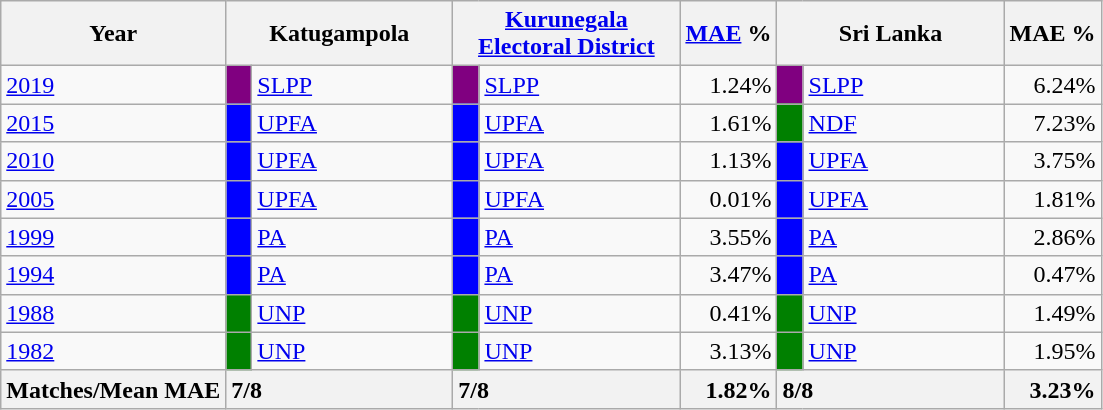<table class="wikitable">
<tr>
<th>Year</th>
<th colspan="2" width="144px">Katugampola</th>
<th colspan="2" width="144px"><a href='#'>Kurunegala Electoral District</a></th>
<th><a href='#'>MAE</a> %</th>
<th colspan="2" width="144px">Sri Lanka</th>
<th>MAE %</th>
</tr>
<tr>
<td><a href='#'>2019</a></td>
<td style="background-color:purple;" width="10px"></td>
<td style="text-align:left;"><a href='#'>SLPP</a></td>
<td style="background-color:purple;" width="10px"></td>
<td style="text-align:left;"><a href='#'>SLPP</a></td>
<td style="text-align:right;">1.24%</td>
<td style="background-color:purple;" width="10px"></td>
<td style="text-align:left;"><a href='#'>SLPP</a></td>
<td style="text-align:right;">6.24%</td>
</tr>
<tr>
<td><a href='#'>2015</a></td>
<td style="background-color:blue;" width="10px"></td>
<td style="text-align:left;"><a href='#'>UPFA</a></td>
<td style="background-color:blue;" width="10px"></td>
<td style="text-align:left;"><a href='#'>UPFA</a></td>
<td style="text-align:right;">1.61%</td>
<td style="background-color:green;" width="10px"></td>
<td style="text-align:left;"><a href='#'>NDF</a></td>
<td style="text-align:right;">7.23%</td>
</tr>
<tr>
<td><a href='#'>2010</a></td>
<td style="background-color:blue;" width="10px"></td>
<td style="text-align:left;"><a href='#'>UPFA</a></td>
<td style="background-color:blue;" width="10px"></td>
<td style="text-align:left;"><a href='#'>UPFA</a></td>
<td style="text-align:right;">1.13%</td>
<td style="background-color:blue;" width="10px"></td>
<td style="text-align:left;"><a href='#'>UPFA</a></td>
<td style="text-align:right;">3.75%</td>
</tr>
<tr>
<td><a href='#'>2005</a></td>
<td style="background-color:blue;" width="10px"></td>
<td style="text-align:left;"><a href='#'>UPFA</a></td>
<td style="background-color:blue;" width="10px"></td>
<td style="text-align:left;"><a href='#'>UPFA</a></td>
<td style="text-align:right;">0.01%</td>
<td style="background-color:blue;" width="10px"></td>
<td style="text-align:left;"><a href='#'>UPFA</a></td>
<td style="text-align:right;">1.81%</td>
</tr>
<tr>
<td><a href='#'>1999</a></td>
<td style="background-color:blue;" width="10px"></td>
<td style="text-align:left;"><a href='#'>PA</a></td>
<td style="background-color:blue;" width="10px"></td>
<td style="text-align:left;"><a href='#'>PA</a></td>
<td style="text-align:right;">3.55%</td>
<td style="background-color:blue;" width="10px"></td>
<td style="text-align:left;"><a href='#'>PA</a></td>
<td style="text-align:right;">2.86%</td>
</tr>
<tr>
<td><a href='#'>1994</a></td>
<td style="background-color:blue;" width="10px"></td>
<td style="text-align:left;"><a href='#'>PA</a></td>
<td style="background-color:blue;" width="10px"></td>
<td style="text-align:left;"><a href='#'>PA</a></td>
<td style="text-align:right;">3.47%</td>
<td style="background-color:blue;" width="10px"></td>
<td style="text-align:left;"><a href='#'>PA</a></td>
<td style="text-align:right;">0.47%</td>
</tr>
<tr>
<td><a href='#'>1988</a></td>
<td style="background-color:green;" width="10px"></td>
<td style="text-align:left;"><a href='#'>UNP</a></td>
<td style="background-color:green;" width="10px"></td>
<td style="text-align:left;"><a href='#'>UNP</a></td>
<td style="text-align:right;">0.41%</td>
<td style="background-color:green;" width="10px"></td>
<td style="text-align:left;"><a href='#'>UNP</a></td>
<td style="text-align:right;">1.49%</td>
</tr>
<tr>
<td><a href='#'>1982</a></td>
<td style="background-color:green;" width="10px"></td>
<td style="text-align:left;"><a href='#'>UNP</a></td>
<td style="background-color:green;" width="10px"></td>
<td style="text-align:left;"><a href='#'>UNP</a></td>
<td style="text-align:right;">3.13%</td>
<td style="background-color:green;" width="10px"></td>
<td style="text-align:left;"><a href='#'>UNP</a></td>
<td style="text-align:right;">1.95%</td>
</tr>
<tr>
<th>Matches/Mean MAE</th>
<th style="text-align:left;"colspan="2" width="144px">7/8</th>
<th style="text-align:left;"colspan="2" width="144px">7/8</th>
<th style="text-align:right;">1.82%</th>
<th style="text-align:left;"colspan="2" width="144px">8/8</th>
<th style="text-align:right;">3.23%</th>
</tr>
</table>
